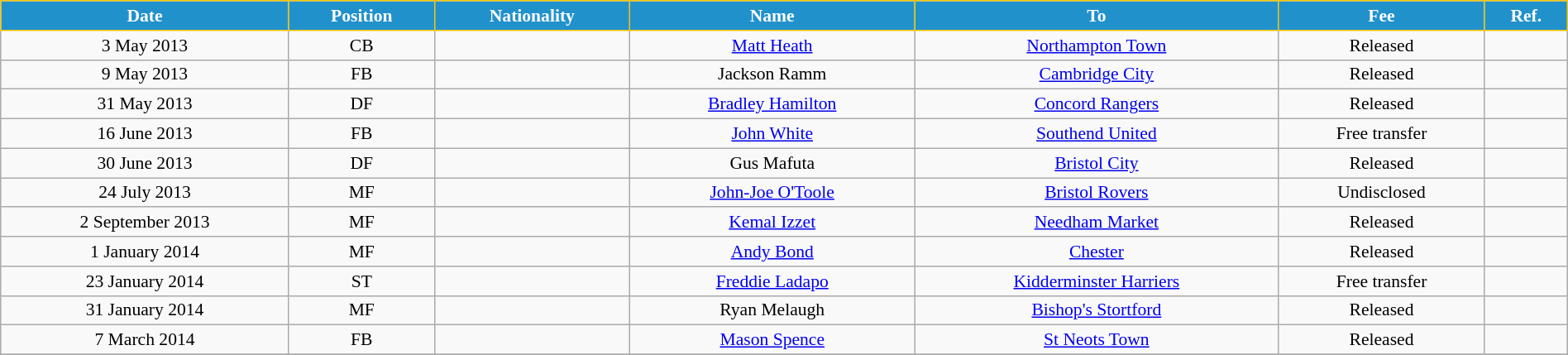<table class="wikitable" style="text-align:center; font-size:90%; width:100%;">
<tr>
<th style="background:#2191CC; color:white; border:1px solid #F7C408; text-align:center;">Date</th>
<th style="background:#2191CC; color:white; border:1px solid #F7C408; text-align:center;">Position</th>
<th style="background:#2191CC; color:white; border:1px solid #F7C408; text-align:center;">Nationality</th>
<th style="background:#2191CC; color:white; border:1px solid #F7C408; text-align:center;">Name</th>
<th style="background:#2191CC; color:white; border:1px solid #F7C408; text-align:center;">To</th>
<th style="background:#2191CC; color:white; border:1px solid #F7C408; text-align:center;">Fee</th>
<th style="background:#2191CC; color:white; border:1px solid #F7C408; text-align:center;">Ref.</th>
</tr>
<tr>
<td>3 May 2013</td>
<td>CB</td>
<td></td>
<td><a href='#'>Matt Heath</a></td>
<td> <a href='#'>Northampton Town</a></td>
<td>Released</td>
<td></td>
</tr>
<tr>
<td>9 May 2013</td>
<td>FB</td>
<td></td>
<td>Jackson Ramm</td>
<td> <a href='#'>Cambridge City</a></td>
<td>Released</td>
<td></td>
</tr>
<tr>
<td>31 May 2013</td>
<td>DF</td>
<td></td>
<td><a href='#'>Bradley Hamilton</a></td>
<td> <a href='#'>Concord Rangers</a></td>
<td>Released</td>
<td></td>
</tr>
<tr>
<td>16 June 2013</td>
<td>FB</td>
<td></td>
<td><a href='#'>John White</a></td>
<td> <a href='#'>Southend United</a></td>
<td>Free transfer</td>
<td></td>
</tr>
<tr>
<td>30 June 2013</td>
<td>DF</td>
<td></td>
<td>Gus Mafuta</td>
<td> <a href='#'>Bristol City</a></td>
<td>Released</td>
<td></td>
</tr>
<tr>
<td>24 July 2013</td>
<td>MF</td>
<td></td>
<td><a href='#'>John-Joe O'Toole</a></td>
<td> <a href='#'>Bristol Rovers</a></td>
<td>Undisclosed</td>
<td></td>
</tr>
<tr>
<td>2 September 2013</td>
<td>MF</td>
<td></td>
<td><a href='#'>Kemal Izzet</a></td>
<td> <a href='#'>Needham Market</a></td>
<td>Released</td>
<td></td>
</tr>
<tr>
<td>1 January 2014</td>
<td>MF</td>
<td></td>
<td><a href='#'>Andy Bond</a></td>
<td> <a href='#'>Chester</a></td>
<td>Released</td>
<td></td>
</tr>
<tr>
<td>23 January 2014</td>
<td>ST</td>
<td></td>
<td><a href='#'>Freddie Ladapo</a></td>
<td> <a href='#'>Kidderminster Harriers</a></td>
<td>Free transfer</td>
<td></td>
</tr>
<tr>
<td>31 January 2014</td>
<td>MF</td>
<td></td>
<td>Ryan Melaugh</td>
<td> <a href='#'>Bishop's Stortford</a></td>
<td>Released</td>
<td></td>
</tr>
<tr>
<td>7 March 2014</td>
<td>FB</td>
<td></td>
<td><a href='#'>Mason Spence</a></td>
<td> <a href='#'>St Neots Town</a></td>
<td>Released</td>
<td></td>
</tr>
<tr>
</tr>
</table>
